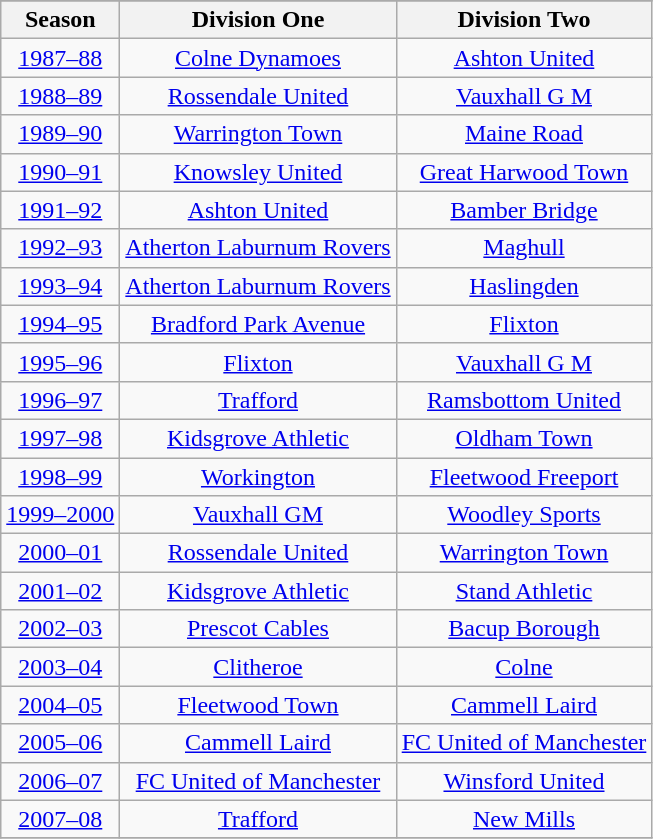<table class="wikitable" style="text-align: center">
<tr>
</tr>
<tr>
<th>Season</th>
<th>Division One</th>
<th>Division Two</th>
</tr>
<tr>
<td><a href='#'>1987–88</a></td>
<td><a href='#'>Colne Dynamoes</a></td>
<td><a href='#'>Ashton United</a></td>
</tr>
<tr>
<td><a href='#'>1988–89</a></td>
<td><a href='#'>Rossendale United</a></td>
<td><a href='#'>Vauxhall G M</a></td>
</tr>
<tr>
<td><a href='#'>1989–90</a></td>
<td><a href='#'>Warrington Town</a></td>
<td><a href='#'>Maine Road</a></td>
</tr>
<tr>
<td><a href='#'>1990–91</a></td>
<td><a href='#'>Knowsley United</a></td>
<td><a href='#'>Great Harwood Town</a></td>
</tr>
<tr>
<td><a href='#'>1991–92</a></td>
<td><a href='#'>Ashton United</a></td>
<td><a href='#'>Bamber Bridge</a></td>
</tr>
<tr>
<td><a href='#'>1992–93</a></td>
<td><a href='#'>Atherton Laburnum Rovers</a></td>
<td><a href='#'>Maghull</a></td>
</tr>
<tr>
<td><a href='#'>1993–94</a></td>
<td><a href='#'>Atherton Laburnum Rovers</a></td>
<td><a href='#'>Haslingden</a></td>
</tr>
<tr>
<td><a href='#'>1994–95</a></td>
<td><a href='#'>Bradford Park Avenue</a></td>
<td><a href='#'>Flixton</a></td>
</tr>
<tr>
<td><a href='#'>1995–96</a></td>
<td><a href='#'>Flixton</a></td>
<td><a href='#'>Vauxhall G M</a></td>
</tr>
<tr>
<td><a href='#'>1996–97</a></td>
<td><a href='#'>Trafford</a></td>
<td><a href='#'>Ramsbottom United</a></td>
</tr>
<tr>
<td><a href='#'>1997–98</a></td>
<td><a href='#'>Kidsgrove Athletic</a></td>
<td><a href='#'>Oldham Town</a></td>
</tr>
<tr>
<td><a href='#'>1998–99</a></td>
<td><a href='#'>Workington</a></td>
<td><a href='#'>Fleetwood Freeport</a></td>
</tr>
<tr>
<td><a href='#'>1999–2000</a></td>
<td><a href='#'>Vauxhall GM</a></td>
<td><a href='#'>Woodley Sports</a></td>
</tr>
<tr>
<td><a href='#'>2000–01</a></td>
<td><a href='#'>Rossendale United</a></td>
<td><a href='#'>Warrington Town</a></td>
</tr>
<tr>
<td><a href='#'>2001–02</a></td>
<td><a href='#'>Kidsgrove Athletic</a></td>
<td><a href='#'>Stand Athletic</a></td>
</tr>
<tr>
<td><a href='#'>2002–03</a></td>
<td><a href='#'>Prescot Cables</a></td>
<td><a href='#'>Bacup Borough</a></td>
</tr>
<tr>
<td><a href='#'>2003–04</a></td>
<td><a href='#'>Clitheroe</a></td>
<td><a href='#'>Colne</a></td>
</tr>
<tr>
<td><a href='#'>2004–05</a></td>
<td><a href='#'>Fleetwood Town</a></td>
<td><a href='#'>Cammell Laird</a></td>
</tr>
<tr>
<td><a href='#'>2005–06</a></td>
<td><a href='#'>Cammell Laird</a></td>
<td><a href='#'>FC United of Manchester</a></td>
</tr>
<tr>
<td><a href='#'>2006–07</a></td>
<td><a href='#'>FC United of Manchester</a></td>
<td><a href='#'>Winsford United</a></td>
</tr>
<tr>
<td><a href='#'>2007–08</a></td>
<td><a href='#'>Trafford</a></td>
<td><a href='#'>New Mills</a></td>
</tr>
<tr>
</tr>
</table>
